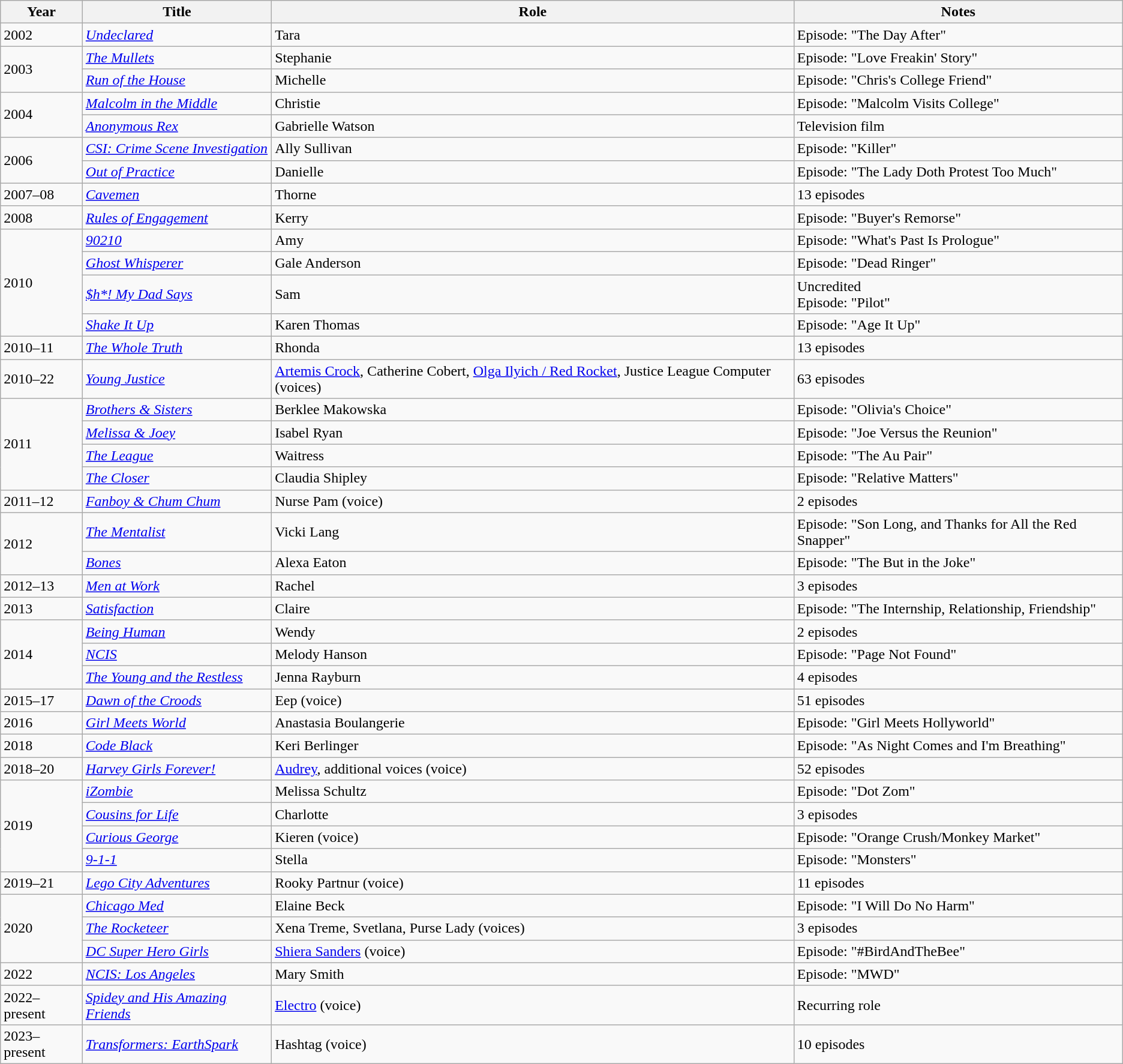<table class="wikitable sortable">
<tr>
<th>Year</th>
<th>Title</th>
<th>Role</th>
<th>Notes</th>
</tr>
<tr>
<td>2002</td>
<td><em><a href='#'>Undeclared</a></em></td>
<td>Tara</td>
<td>Episode: "The Day After"</td>
</tr>
<tr>
<td rowspan="2">2003</td>
<td><em><a href='#'>The Mullets</a></em></td>
<td>Stephanie</td>
<td>Episode: "Love Freakin' Story"</td>
</tr>
<tr>
<td><em><a href='#'>Run of the House</a></em></td>
<td>Michelle</td>
<td>Episode: "Chris's College Friend"</td>
</tr>
<tr>
<td rowspan="2">2004</td>
<td><em><a href='#'>Malcolm in the Middle</a></em></td>
<td>Christie</td>
<td>Episode: "Malcolm Visits College"</td>
</tr>
<tr>
<td><em><a href='#'>Anonymous Rex</a></em></td>
<td>Gabrielle Watson</td>
<td>Television film</td>
</tr>
<tr>
<td rowspan="2">2006</td>
<td><em><a href='#'>CSI: Crime Scene Investigation</a></em></td>
<td>Ally Sullivan</td>
<td>Episode: "Killer"</td>
</tr>
<tr>
<td><em><a href='#'>Out of Practice</a></em></td>
<td>Danielle</td>
<td>Episode: "The Lady Doth Protest Too Much"</td>
</tr>
<tr>
<td>2007–08</td>
<td><em><a href='#'>Cavemen</a></em></td>
<td>Thorne</td>
<td>13 episodes</td>
</tr>
<tr>
<td>2008</td>
<td><em><a href='#'>Rules of Engagement</a></em></td>
<td>Kerry</td>
<td>Episode: "Buyer's Remorse"</td>
</tr>
<tr>
<td rowspan="4">2010</td>
<td><em><a href='#'>90210</a></em></td>
<td>Amy</td>
<td>Episode: "What's Past Is Prologue"</td>
</tr>
<tr>
<td><em><a href='#'>Ghost Whisperer</a></em></td>
<td>Gale Anderson</td>
<td>Episode: "Dead Ringer"</td>
</tr>
<tr>
<td><em><a href='#'>$h*! My Dad Says</a></em></td>
<td>Sam</td>
<td>Uncredited<br>Episode: "Pilot"</td>
</tr>
<tr>
<td><em><a href='#'>Shake It Up</a></em></td>
<td>Karen Thomas</td>
<td>Episode: "Age It Up"</td>
</tr>
<tr>
<td>2010–11</td>
<td><em><a href='#'>The Whole Truth</a></em></td>
<td>Rhonda</td>
<td>13 episodes</td>
</tr>
<tr>
<td>2010–22</td>
<td><em><a href='#'>Young Justice</a></em></td>
<td><a href='#'>Artemis Crock</a>, Catherine Cobert, <a href='#'>Olga Ilyich / Red Rocket</a>, Justice League Computer (voices)</td>
<td>63 episodes</td>
</tr>
<tr>
<td rowspan="4">2011</td>
<td><em><a href='#'>Brothers & Sisters</a></em></td>
<td>Berklee Makowska</td>
<td>Episode: "Olivia's Choice"</td>
</tr>
<tr>
<td><em><a href='#'>Melissa & Joey</a></em></td>
<td>Isabel Ryan</td>
<td>Episode: "Joe Versus the Reunion"</td>
</tr>
<tr>
<td><em><a href='#'>The League</a></em></td>
<td>Waitress</td>
<td>Episode: "The Au Pair"</td>
</tr>
<tr>
<td><em><a href='#'>The Closer</a></em></td>
<td>Claudia Shipley</td>
<td>Episode: "Relative Matters"</td>
</tr>
<tr>
<td>2011–12</td>
<td><em><a href='#'>Fanboy & Chum Chum</a></em></td>
<td>Nurse Pam (voice)</td>
<td>2 episodes</td>
</tr>
<tr>
<td rowspan="2">2012</td>
<td><em><a href='#'>The Mentalist</a></em></td>
<td>Vicki Lang</td>
<td>Episode: "Son Long, and Thanks for All the Red Snapper"</td>
</tr>
<tr>
<td><em><a href='#'>Bones</a></em></td>
<td>Alexa Eaton</td>
<td>Episode: "The But in the Joke"</td>
</tr>
<tr>
<td>2012–13</td>
<td><em><a href='#'>Men at Work</a></em></td>
<td>Rachel</td>
<td>3 episodes</td>
</tr>
<tr>
<td>2013</td>
<td><em><a href='#'>Satisfaction</a></em></td>
<td>Claire</td>
<td>Episode: "The Internship, Relationship, Friendship"</td>
</tr>
<tr>
<td rowspan="3">2014</td>
<td><em><a href='#'>Being Human</a></em></td>
<td>Wendy</td>
<td>2 episodes</td>
</tr>
<tr>
<td><em><a href='#'>NCIS</a></em></td>
<td>Melody Hanson</td>
<td>Episode: "Page Not Found"</td>
</tr>
<tr>
<td><em><a href='#'>The Young and the Restless</a></em></td>
<td>Jenna Rayburn</td>
<td>4 episodes</td>
</tr>
<tr>
<td>2015–17</td>
<td><em><a href='#'>Dawn of the Croods</a></em></td>
<td>Eep (voice)</td>
<td>51 episodes</td>
</tr>
<tr>
<td>2016</td>
<td><em><a href='#'>Girl Meets World</a></em></td>
<td>Anastasia Boulangerie</td>
<td>Episode: "Girl Meets Hollyworld"</td>
</tr>
<tr>
<td>2018</td>
<td><em><a href='#'>Code Black</a></em></td>
<td>Keri Berlinger</td>
<td>Episode: "As Night Comes and I'm Breathing"</td>
</tr>
<tr>
<td>2018–20</td>
<td><em><a href='#'>Harvey Girls Forever!</a></em></td>
<td><a href='#'>Audrey</a>, additional voices (voice)</td>
<td>52 episodes</td>
</tr>
<tr>
<td rowspan="4">2019</td>
<td><em><a href='#'>iZombie</a></em></td>
<td>Melissa Schultz</td>
<td>Episode: "Dot Zom"</td>
</tr>
<tr>
<td><em><a href='#'>Cousins for Life</a></em></td>
<td>Charlotte</td>
<td>3 episodes</td>
</tr>
<tr>
<td><em><a href='#'>Curious George</a></em></td>
<td>Kieren (voice)</td>
<td>Episode: "Orange Crush/Monkey Market"</td>
</tr>
<tr>
<td><em><a href='#'>9-1-1</a></em></td>
<td>Stella</td>
<td>Episode: "Monsters"</td>
</tr>
<tr>
<td>2019–21</td>
<td><em><a href='#'>Lego City Adventures</a></em></td>
<td>Rooky Partnur (voice)</td>
<td>11 episodes</td>
</tr>
<tr>
<td rowspan="3">2020</td>
<td><em><a href='#'>Chicago Med</a></em></td>
<td>Elaine Beck</td>
<td>Episode: "I Will Do No Harm"</td>
</tr>
<tr>
<td><em><a href='#'>The Rocketeer</a></em></td>
<td>Xena Treme, Svetlana, Purse Lady (voices)</td>
<td>3 episodes</td>
</tr>
<tr>
<td><em><a href='#'>DC Super Hero Girls</a></em></td>
<td><a href='#'>Shiera Sanders</a> (voice)</td>
<td>Episode: "#BirdAndTheBee"</td>
</tr>
<tr>
<td>2022</td>
<td><em><a href='#'>NCIS: Los Angeles</a></em></td>
<td>Mary Smith</td>
<td>Episode: "MWD"</td>
</tr>
<tr>
<td>2022–present</td>
<td><em><a href='#'>Spidey and His Amazing Friends</a></em></td>
<td><a href='#'>Electro</a> (voice)</td>
<td>Recurring role</td>
</tr>
<tr>
<td>2023–present</td>
<td><em><a href='#'>Transformers: EarthSpark</a></em></td>
<td>Hashtag (voice)</td>
<td>10 episodes</td>
</tr>
</table>
